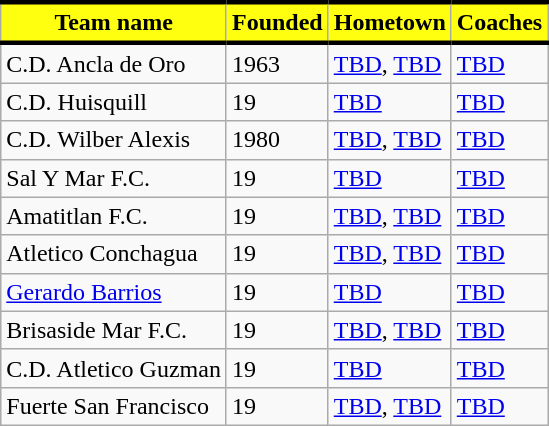<table class="wikitable">
<tr>
<th style="background:#FFFF10; color:black; border-top:black 3px solid; border-bottom:black 3px solid;">Team name</th>
<th style="background:#FFFF10; color:black; border-top:black 3px solid; border-bottom:black 3px solid;">Founded</th>
<th style="background:#FFFF10; color:black; border-top:black 3px solid; border-bottom:black 3px solid;">Hometown</th>
<th style="background:#FFFF10; color:black; border-top:black 3px solid; border-bottom:black 3px solid;">Coaches</th>
</tr>
<tr>
<td>C.D. Ancla de Oro</td>
<td>1963</td>
<td> <a href='#'>TBD</a>, <a href='#'>TBD</a></td>
<td> <a href='#'>TBD</a></td>
</tr>
<tr>
<td>C.D. Huisquill</td>
<td>19</td>
<td> <a href='#'>TBD</a></td>
<td> <a href='#'>TBD</a></td>
</tr>
<tr>
<td>C.D. Wilber Alexis</td>
<td>1980</td>
<td> <a href='#'>TBD</a>, <a href='#'>TBD</a></td>
<td> <a href='#'>TBD</a></td>
</tr>
<tr>
<td>Sal Y Mar F.C.</td>
<td>19</td>
<td> <a href='#'>TBD</a></td>
<td> <a href='#'>TBD</a></td>
</tr>
<tr>
<td>Amatitlan F.C.</td>
<td>19</td>
<td> <a href='#'>TBD</a>, <a href='#'>TBD</a></td>
<td> <a href='#'>TBD</a></td>
</tr>
<tr>
<td>Atletico Conchagua</td>
<td>19</td>
<td> <a href='#'>TBD</a>, <a href='#'>TBD</a></td>
<td> <a href='#'>TBD</a></td>
</tr>
<tr>
<td><a href='#'>Gerardo Barrios</a></td>
<td>19</td>
<td> <a href='#'>TBD</a></td>
<td> <a href='#'>TBD</a></td>
</tr>
<tr>
<td>Brisaside Mar F.C.</td>
<td>19</td>
<td> <a href='#'>TBD</a>, <a href='#'>TBD</a></td>
<td> <a href='#'>TBD</a></td>
</tr>
<tr>
<td>C.D. Atletico Guzman</td>
<td>19</td>
<td> <a href='#'>TBD</a></td>
<td> <a href='#'>TBD</a></td>
</tr>
<tr>
<td>Fuerte San Francisco</td>
<td>19</td>
<td> <a href='#'>TBD</a>, <a href='#'>TBD</a></td>
<td> <a href='#'>TBD</a></td>
</tr>
</table>
